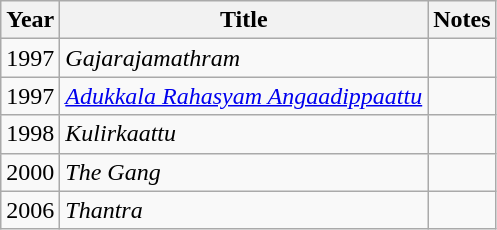<table class="wikitable">
<tr>
<th>Year</th>
<th>Title</th>
<th>Notes</th>
</tr>
<tr>
<td>1997</td>
<td><em>Gajarajamathram</em></td>
<td></td>
</tr>
<tr>
<td>1997</td>
<td><a href='#'><em>Adukkala Rahasyam Angaadippaattu</em></a></td>
<td></td>
</tr>
<tr>
<td>1998</td>
<td><em>Kulirkaattu</em></td>
<td></td>
</tr>
<tr>
<td>2000</td>
<td><em>The Gang</em></td>
<td></td>
</tr>
<tr>
<td>2006</td>
<td><em>Thantra</em></td>
<td></td>
</tr>
</table>
